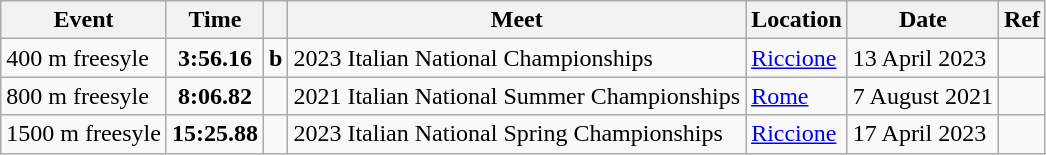<table class="wikitable">
<tr>
<th>Event</th>
<th>Time</th>
<th></th>
<th>Meet</th>
<th>Location</th>
<th>Date</th>
<th>Ref</th>
</tr>
<tr>
<td>400 m freesyle</td>
<td style="text-align:center;"><strong>3:56.16</strong></td>
<td><strong>b</strong></td>
<td>2023 Italian National Championships</td>
<td><a href='#'>Riccione</a></td>
<td>13 April 2023</td>
<td style="text-align:center;"></td>
</tr>
<tr>
<td>800 m freesyle</td>
<td style="text-align:center;"><strong>8:06.82</strong></td>
<td></td>
<td>2021 Italian National Summer Championships</td>
<td><a href='#'>Rome</a></td>
<td>7 August 2021</td>
<td style="text-align:center;"></td>
</tr>
<tr>
<td>1500 m freesyle</td>
<td style="text-align:center;"><strong>15:25.88</strong></td>
<td></td>
<td>2023 Italian National Spring Championships</td>
<td><a href='#'>Riccione</a></td>
<td>17 April 2023</td>
<td style="text-align:center;"></td>
</tr>
</table>
